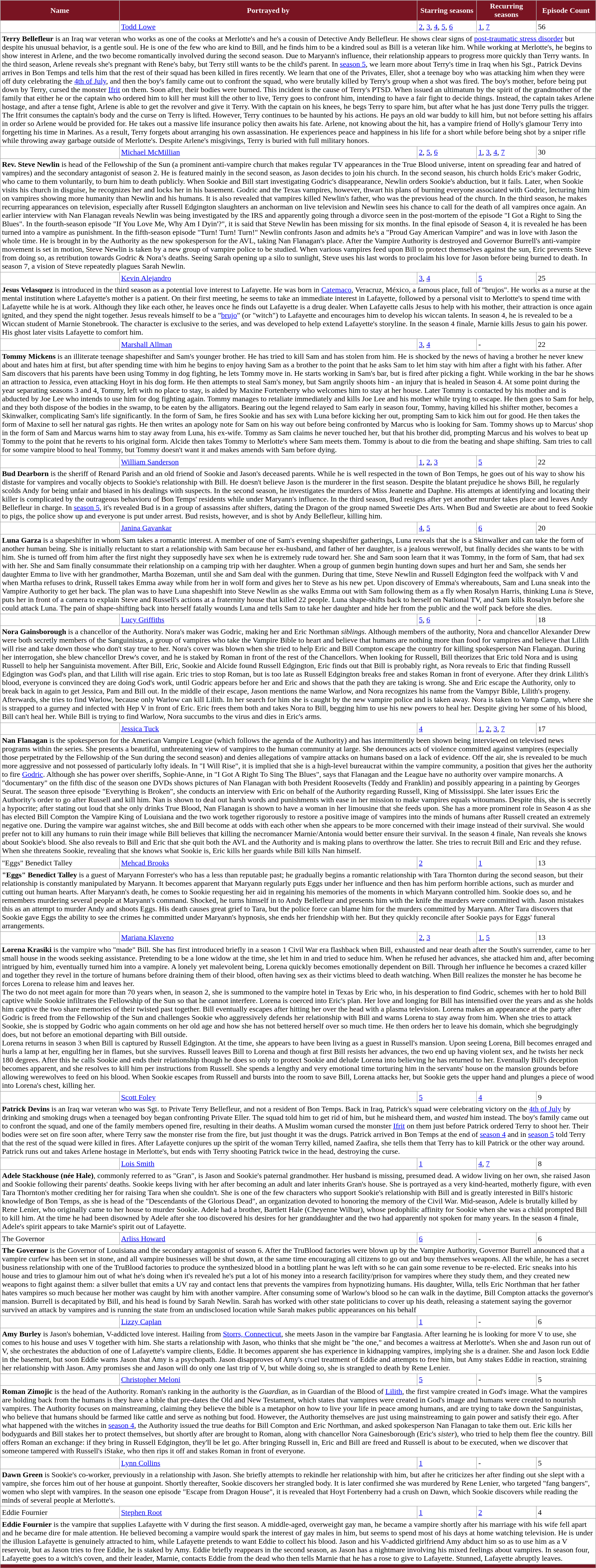<table class="wikitable" style="width:100%; margin-right:auto; background: #FFFFFF;">
<tr style="color:white">
<th style="background-color:#791422; width:20%">Name</th>
<th style="background-color:#791422; width:50%">Portrayed by</th>
<th style="background-color:#791422; width:10%">Starring seasons</th>
<th style="background-color:#791422; width:10%">Recurring seasons</th>
<th style="background-color:#791422; width:10%">Episode Count</th>
</tr>
<tr>
<td></td>
<td><a href='#'>Todd Lowe</a></td>
<td><a href='#'>2</a>, <a href='#'>3</a>, <a href='#'>4</a>, <a href='#'>5</a>, <a href='#'>6</a></td>
<td><a href='#'>1</a>, <a href='#'>7</a></td>
<td>56</td>
</tr>
<tr>
<td colspan="5"><strong>Terry Bellefleur</strong> is an Iraq war veteran who works as one of the cooks at Merlotte's and he's a cousin of Detective Andy Bellefleur. He shows clear signs of <a href='#'>post-traumatic stress disorder</a> but despite his unusual behavior, is a gentle soul. He is one of the few who are kind to Bill, and he finds him to be a kindred soul as Bill is a veteran like him. While working at Merlotte's, he begins to show interest in Arlene, and the two become romantically involved during the second season. Due to Maryann's influence, their relationship appears to progress more quickly than Terry wants. In the third season, Arlene reveals she's pregnant with Rene's baby, but Terry still wants to be the child's parent. In <a href='#'>season 5</a>, we learn more about Terry's time in Iraq when his Sgt., Patrick Devins arrives in Bon Temps and tells him that the rest of their squad has been killed in fires recently. We learn that one of the Privates, Eller, shot a teenage boy who was attacking him when they were off duty celebrating the <a href='#'>4th of July</a>, and then the boy's family came out to confront the squad, who were brutally killed by Terry's group when a shot was fired. The boy's mother, before being put down by Terry, cursed the monster <a href='#'>Ifrit</a> on them. Soon after, their bodies were burned. This incident is the cause of Terry's PTSD. When issued an ultimatum by the spirit of the grandmother of the family that either he or the captain who ordered him to kill her must kill the other to live, Terry goes to confront him, intending to have a fair fight to decide things. Instead, the captain takes Arlene hostage, and after a tense fight, Arlene is able to get the revolver and give it Terry. With the captain on his knees, he begs Terry to spare him, but after what he has just done Terry pulls the trigger. The Ifrit consumes the captain's body and the curse on Terry is lifted. However, Terry continues to be haunted by his actions. He pays an old war buddy to kill him, but not before setting his affairs in order so Arlene would be provided for. He takes out a massive life insurance policy then awaits his fate. Arlene, not knowing about the hit, has a vampire friend of Holly's glamour Terry into forgetting his time in Marines. As a result, Terry forgets about arranging his own assassination. He experiences peace and happiness in his life for a short while before being shot by a sniper rifle while throwing away garbage outside of Merlotte's. Despite Arlene's misgivings, Terry is buried with full military honors.</td>
</tr>
<tr>
<td></td>
<td><a href='#'>Michael McMillian</a></td>
<td><a href='#'>2</a>, <a href='#'>5</a>, <a href='#'>6</a></td>
<td><a href='#'>1</a>, <a href='#'>3</a>, <a href='#'>4</a>, <a href='#'>7</a></td>
<td>30</td>
</tr>
<tr>
<td colspan="5"><strong>Rev. Steve Newlin</strong> is head of the Fellowship of the Sun (a prominent anti-vampire church that makes regular TV appearances in the True Blood universe, intent on spreading fear and hatred of vampires) and the secondary antagonist of season 2. He is featured mainly in the second season, as Jason decides to join his church. In the second season, his church holds Eric's maker Godric, who came to them voluntarily, to burn him to death publicly. When Sookie and Bill start investigating Godric's disappearance, Newlin orders Sookie's abduction, but it fails. Later, when Sookie visits his church in disguise, he recognizes her and locks her in his basement. Godric and the Texas vampires, however, thwart his plans of burning everyone associated with Godric, lecturing him on vampires showing more humanity than Newlin and his humans. It is also revealed that vampires killed Newlin's father, who was the previous head of the church. In the third season, he makes recurring appearances on television, especially after Russell Edgington slaughters an anchorman on live television and Newlin sees his chance to call for the death of all vampires once again. An earlier interview with Nan Flanagan reveals Newlin was being investigated by the IRS and apparently going through a divorce seen in the post-mortem of the episode "I Got a Right to Sing the Blues". In the fourth-season episode "If You Love Me, Why Am I Dyin'?", it is said that Steve Newlin has been missing for six months. In the final episode of Season 4, it is revealed he has been turned into a vampire as punishment. In the fifth-season episode "Turn! Turn! Turn!" Newlin confronts Jason and admits he's a "Proud Gay American Vampire" and was in love with Jason the whole time. He is brought in by the Authority as the new spokesperson for the AVL, taking Nan Flanagan's place. After the Vampire Authority is destroyed and Governor Burrell's anti-vampire movement is set in motion, Steve Newlin is taken by a new group of vampire police to be studied. When various vampires feed upon Bill to protect themselves against the sun, Eric prevents Steve from doing so, as retribution towards Godric & Nora’s deaths. Seeing Sarah opening up a silo to sunlight, Steve uses his last words to proclaim his love for Jason before being burned to death. In season 7, a vision of Steve repeatedly plagues Sarah Newlin.</td>
</tr>
<tr>
<td></td>
<td><a href='#'>Kevin Alejandro</a></td>
<td><a href='#'>3</a>, <a href='#'>4</a></td>
<td><a href='#'>5</a></td>
<td>25</td>
</tr>
<tr>
<td colspan="5"><strong>Jesus Velasquez</strong> is introduced in the third season as a potential love interest to Lafayette. He was born in <a href='#'>Catemaco</a>, Veracruz, México, a famous place, full of "brujos". He works as a nurse at the mental institution where Lafayette's mother is a patient. On their first meeting, he seems to take an immediate interest in Lafayette, followed by a personal visit to Merlotte's to spend time with Lafayette while he is at work. Although they like each other, he leaves once he finds out Lafayette is a drug dealer. When Lafayette calls Jesus to help with his mother, their attraction is once again ignited, and they spend the night together. Jesus reveals himself to be a "<a href='#'>brujo</a>" (or "witch") to Lafayette and encourages him to develop his wiccan talents. In season 4, he is revealed to be a Wiccan student of Marnie Stonebrook. The character is exclusive to the series, and was developed to help extend Lafayette's storyline. In the season 4 finale, Marnie kills Jesus to gain his power. His ghost later visits Lafayette to comfort him.</td>
</tr>
<tr>
<td></td>
<td><a href='#'>Marshall Allman</a></td>
<td><a href='#'>3</a>, <a href='#'>4</a></td>
<td>-</td>
<td>22</td>
</tr>
<tr>
<td colspan="5"><strong>Tommy Mickens</strong> is an illiterate teenage shapeshifter and Sam's younger brother. He has tried to kill Sam and has stolen from him. He is shocked by the news of having a brother he never knew about and hates him at first, but after spending time with him he begins to enjoy having Sam as a brother to the point that he asks Sam to let him stay with him after a fight with his father. After Sam discovers that his parents have been using Tommy in dog fighting, he lets Tommy move in. He starts working in Sam's bar, but is fired after picking a fight. While working in the bar he shows an attraction to Jessica, even attacking Hoyt in his dog form. He then attempts to steal Sam's money, but Sam angrily shoots him - an injury that is healed in Season 4. At some point during the year separating seasons 3 and 4, Tommy, left with no place to stay, is aided by Maxine Fortenberry who welcomes him to stay at her house. Later Tommy is contacted by his mother and is abducted by Joe Lee who intends to use him for dog fighting again. Tommy manages to retaliate immediately and kills Joe Lee and his mother while trying to escape. He then goes to Sam for help, and they both dispose of the bodies in the swamp, to be eaten by the alligators. Bearing out the legend relayed to Sam early in season four, Tommy, having killed his shifter mother, becomes a Skinwalker, complicating Sam's life significantly. In the form of Sam, he fires Sookie and has sex with Luna before kicking her out, prompting Sam to kick him out for good. He then takes the form of Maxine to sell her natural gas rights. He then writes an apology note for Sam on his way out before being confronted by Marcus who is looking for Sam. Tommy shows up to Marcus' shop in the form of Sam and Marcus warns him to stay away from Luna, his ex-wife. Tommy as Sam claims he never touched her, but that his brother did, prompting Marcus and his wolves to beat up Tommy to the point that he reverts to his original form. Alcide then takes Tommy to Merlotte's where Sam meets them. Tommy is about to die from the beating and shape shifting. Sam tries to call for some vampire blood to heal Tommy, but Tommy doesn't want it and makes amends with Sam before dying.</td>
</tr>
<tr>
<td></td>
<td><a href='#'>William Sanderson</a></td>
<td><a href='#'>1</a>, <a href='#'>2</a>, <a href='#'>3</a></td>
<td><a href='#'>5</a></td>
<td>22</td>
</tr>
<tr>
<td colspan="5"><strong>Bud Dearborn</strong> is the sheriff of Renard Parish and an old friend of Sookie and Jason's deceased parents. While he is well respected in the town of Bon Temps, he goes out of his way to show his distaste for vampires and vocally objects to Sookie's relationship with Bill. He doesn't believe Jason is the murderer in the first season. Despite the blatant prejudice he shows Bill, he regularly scolds Andy for being unfair and biased in his dealings with suspects. In the second season, he investigates the murders of Miss Jeanette and Daphne. His attempts at identifying and locating their killer is complicated by the outrageous behavioru of Bon Temps' residents while under Maryann's influence. In the third season, Bud resigns after yet another murder takes place and leaves Andy Bellefleur in charge. In <a href='#'>season 5</a>, it's revealed Bud is in a group of assassins after shifters, dating the Dragon of the group named Sweetie Des Arts. When Bud and Sweetie are about to feed Sookie to pigs, the police show up and everyone is put under arrest. Bud resists, however, and is shot by Andy Bellefleur, killing him.</td>
</tr>
<tr>
<td></td>
<td><a href='#'>Janina Gavankar</a></td>
<td><a href='#'>4</a>, <a href='#'>5</a></td>
<td><a href='#'>6</a></td>
<td>20</td>
</tr>
<tr>
<td colspan="5"><strong>Luna Garza</strong> is a shapeshifter in whom Sam takes a romantic interest. A member of one of Sam's evening shapeshifter gatherings, Luna reveals that she is a Skinwalker and can take the form of another human being. She is initially reluctant to start a relationship with Sam because her ex-husband, and father of her daughter, is a jealous werewolf, but finally decides she wants to be with him. She is turned off from him after the first night they supposedly have sex when he is extremely rude toward her. She and Sam soon learn that it was Tommy, in the form of Sam, that had sex with her. She and Sam finally consummate their relationship on a camping trip with her daughter. When a group of gunmen begin hunting down supes and hurt her and Sam, she sends her daughter Emma to live with her grandmother, Martha Bozeman, until she and Sam deal with the gunmen. During that time, Steve Newlin and Russell Edgington feed the wolfpack with V and when Martha refuses to drink, Russell takes Emma away while from her in wolf form and gives her to Steve as his new pet. Upon discovery of Emma's whereabouts, Sam and Luna sneak into the Vampire Authority to get her back. The plan was to have Luna shapeshift into Steve Newlin as she walks Emma out with Sam following them as a fly when Rosalyn Harris, thinking Luna <em>is</em> Steve, puts her in front of a camera to explain Steve and Russell's actions at a fraternity house that killed 22 people. Luna shape-shifts back to herself on National TV, and Sam kills Rosalyn before she could attack Luna. The pain of shape-shifting back into herself fatally wounds Luna and tells Sam to take her daughter and hide her from the public and the wolf pack before she dies.</td>
</tr>
<tr>
<td></td>
<td><a href='#'>Lucy Griffiths</a></td>
<td><a href='#'>5</a>, <a href='#'>6</a></td>
<td>-</td>
<td>18</td>
</tr>
<tr>
<td colspan="5"><strong>Nora Gainsborough</strong> is a chancellor of the Authority. Nora's maker was Godric, making her and Eric Northman <em>siblings</em>. Although members of the authority, Nora and chancellor Alexander Drew were both secretly members of the Sanguinistas, a group of vampires who take the Vampire Bible to heart and believe that humans are nothing more than food for vampires and believe that Lilith will rise and take down those who don't stay true to her. Nora's cover was blown when she tried to help Eric and Bill Compton escape the country for killing spokesperson Nan Flanagan. During her interrogation, she blew chancellor Drew's cover, and he is staked by Roman in front of the rest of the Chancellors. When looking for Russell, Bill theorizes that Eric told Nora and is using Russell to help her Sanguinista movement. After Bill, Eric, Sookie and Alcide found Russell Edgington, Eric finds out that Bill is probably right, as Nora reveals to Eric that finding Russell Edgington was God's plan, and that Lilith will rise again. Eric tries to stop Roman, but is too late as Russell Edgington breaks free and stakes Roman in front of everyone. After they drink Lilith's blood, everyone is convinced they are doing God's work, until Godric appears before her and Eric and shows that the path they are taking is wrong. She and Eric escape the Authority, only to break back in again to get Jessica, Pam and Bill out. In the middle of their escape, Jason mentions the name Warlow, and Nora recognizes his name from the Vampyr Bible, Lilith's progeny. Afterwards, she tries to find Warlow, because only Warlow can kill Lilith. In her search for him she is caught by the new vampire police and is taken away. Nora is taken to Vamp Camp, where she is strapped to a gurney and infected with Hep V in front of Eric. Eric frees them both and takes Nora to Bill, begging him to use his new powers to heal her. Despite giving her some of his blood, Bill can't heal her. While Bill is trying to find Warlow, Nora succumbs to the virus and dies in Eric's arms.</td>
</tr>
<tr>
<td></td>
<td><a href='#'>Jessica Tuck</a></td>
<td><a href='#'>4</a></td>
<td><a href='#'>1</a>, <a href='#'>2</a>, <a href='#'>3</a>, <a href='#'>7</a></td>
<td>17</td>
</tr>
<tr>
<td colspan="5"><strong>Nan Flanagan</strong> is the spokesperson for the American Vampire League (which follows the agenda of the Authority) and has intermittently been shown being interviewed on televised news programs within the series. She presents a beautiful, unthreatening view of vampires to the human community at large. She denounces acts of violence committed against vampires (especially those perpetrated by the Fellowship of the Sun during the second season) and denies allegations of vampire attacks on humans based on a lack of evidence. Off the air, she is revealed to be much more aggressive and not possessed of particularly lofty ideals. In "I Will Rise", it is implied that she is a high-level bureaucrat within the vampire community, a position that gives her the authority to fire <a href='#'>Godric</a>. Although she has power over sheriffs, Sophie-Anne, in "I Got A Right To Sing The Blues", says that Flanagan and the League have no authority over vampire monarchs. A "documentary" on the fifth disc of the season one DVDs shows pictures of Nan Flanagan with both President Roosevelts (Teddy and Franklin) and possibly appearing in a painting by Georges Seurat. The season three episode "Everything is Broken", she conducts an interview with Eric on behalf of the Authority regarding Russell, King of Mississippi. She later issues Eric the Authority's order to go after Russell and kill him. Nan is shown to deal out harsh words and punishments with ease in her mission to make vampires equals witoumans. Despite this, she is secretly a hypocrite; after stating out loud that she only drinks True Blood, Nan Flanagan is shown to have a woman in her limousine that she feeds upon. She has a more prominent role in Season 4 as she has elected Bill Compton the Vampire King of Louisiana and the two work together rigorously to restore a positive image of vampires into the minds of humans after Russell created an extremely negative one. During the vampire war against witches, she and Bill become at odds with each other when she appears to be more concerned with their image instead of their survival. She would prefer not to kill any humans to ruin their image while Bill believes that killing the necromancer Marnie/Antonia would better ensure their survival. In the season 4 finale, Nan reveals she knows about Sookie's blood. She also reveals to Bill and Eric that she quit both the AVL and the Authority and is making plans to overthrow the latter. She tries to recruit Bill and Eric and they refuse. When she threatens Sookie, revealing that she knows what Sookie is, Eric kills her guards while Bill kills Nan himself.</td>
</tr>
<tr>
<td>"Eggs" Benedict Talley</td>
<td><a href='#'>Mehcad Brooks</a></td>
<td><a href='#'>2</a></td>
<td><a href='#'>1</a></td>
<td>13</td>
</tr>
<tr>
<td colspan="5"><strong>"Eggs" Benedict Talley</strong> is a guest of Maryann Forrester's who has a less than reputable past; he gradually begins a romantic relationship with Tara Thornton during the second season, but their relationship is constantly manipulated by Maryann. It becomes apparent that Maryann regularly puts Eggs under her influence and then has him perform horrible actions, such as murder and cutting out human hearts. After Maryann's death, he comes to Sookie requesting her aid in regaining his memories of the moments in which Maryann controlled him. Sookie does so, and he remembers murdering several people at Maryann's command. Shocked, he turns himself in to Andy Bellefleur and presents him with the knife the murders were committed with. Jason mistakes this as an attempt to murder Andy and shoots Eggs. His death causes great grief to Tara, but the police force can blame him for the murders committed by Maryann. After Tara discovers that Sookie gave Eggs the ability to see the crimes he committed under Maryann's hypnosis, she ends her friendship with her. But they quickly reconcile after Sookie pays for Eggs' funeral arrangements.</td>
</tr>
<tr>
<td></td>
<td><a href='#'>Mariana Klaveno</a></td>
<td><a href='#'>2</a>, <a href='#'>3</a></td>
<td><a href='#'>1</a>, <a href='#'>5</a></td>
<td>13</td>
</tr>
<tr>
<td colspan="5"><strong>Lorena Krasiki</strong> is the vampire who "made" Bill. She has first introduced briefly in a season 1 Civil War era flashback when Bill, exhausted and near death after the South's surrender, came to her small house in the woods seeking assistance. Pretending to be a lone widow at the time, she let him in and tried to seduce him. When he refused her advances, she attacked him and, after becoming intrigued by him, eventually turned him into a vampire. A lonely yet malevolent being, Lorena quickly becomes emotionally dependent on Bill. Through her influence he becomes a crazed killer and together they revel in the torture of humans before draining them of their blood, often having sex as their victims bleed to death watching. When Bill realizes the monster he has become he forces Lorena to release him and leaves her.<br>The two do not meet again for more than 70 years when, in season 2, she is summoned to the vampire hotel in Texas by Eric who, in his desperation to find Godric, schemes with her to hold Bill captive while Sookie infiltrates the Fellowship of the Sun so that he cannot interfere. Lorena is coerced into Eric's plan. Her love and longing for Bill has intensified over the years and as she holds him captive the two share memories of their twisted past together. Bill eventually escapes after hitting her over the head with a plasma television. Lorena makes an appearance at the party after Godric is freed from the Fellowship of the Sun and challenges Sookie who aggressively defends her relationship with Bill and warns Lorena to stay away from him. When she tries to attack Sookie, she is stopped by Godric who again comments on her old age and how she has not bettered herself over so much time. He then orders her to leave his domain, which she begrudgingly does, but not before an emotional departing with Bill outside.<br>Lorena returns in season 3 when Bill is captured by Russell Edgington. At the time, she appears to have been living as a guest in Russell's mansion. Upon seeing Lorena, Bill becomes enraged and hurls a lamp at her, engulfing her in flames, but she survives. Russell leaves Bill to Lorena and though at first Bill resists her advances, the two end up having violent sex, and he twists her neck 180 degrees. After this he calls Sookie and ends their relationship though he does so only to protect Sookie and delude Lorena into believing he has returned to her. Eventually Bill's deception becomes apparent, and she resolves to kill him per instructions from Russell. She spends a lengthy and very emotional time torturing him in the servants' house on the mansion grounds before allowing werewolves to feed on his blood. When Sookie escapes from Russell and bursts into the room to save Bill, Lorena attacks her, but Sookie gets the upper hand and plunges a piece of wood into Lorena's chest, killing her.</td>
</tr>
<tr>
<td></td>
<td><a href='#'>Scott Foley</a></td>
<td><a href='#'>5</a></td>
<td><a href='#'>4</a></td>
<td>9</td>
</tr>
<tr>
<td colspan="5"><strong>Patrick Devins</strong> is an Iraq war veteran who was Sgt. to Private Terry Bellefleur, and not a resident of Bon Temps. Back in Iraq, Patrick's squad were celebrating victory on the <a href='#'>4th of July</a> by drinking and smoking drugs when a teenaged boy began confronting Private Eller. The squad told him to get rid of him, but he misheard them, and <em>wasted</em> him instead. The boy's family came out to confront the squad, and one of the family members opened fire, resulting in their deaths. A Muslim woman cursed the monster <a href='#'>Ifrit</a> on them just before Patrick ordered Terry to shoot her. Their bodies were set on fire soon after, where Terry saw the monster rise from the fire, but just thought it was the drugs. Patrick arrived in Bon Temps at the end of <a href='#'>season 4</a> and in <a href='#'>season 5</a> told Terry that the rest of the squad were killed in fires. After Lafayette conjures up the spirit of the woman Terry killed, named Zaafira, she tells them that Terry has to kill Patrick or the other way around. Patrick runs out and takes Arlene hostage in Merlotte's, but ends with Terry shooting Patrick twice in the head, destroying the curse.</td>
</tr>
<tr>
<td></td>
<td><a href='#'>Lois Smith</a></td>
<td><a href='#'>1</a></td>
<td><a href='#'>4</a>, <a href='#'>7</a></td>
<td>8</td>
</tr>
<tr>
<td colspan="5"><strong>Adele Stackhouse (née Hale)</strong>, commonly referred to as "Gran", is Jason and Sookie's paternal grandmother. Her husband is missing, presumed dead. A widow living on her own, she raised Jason and Sookie following their parents' deaths. Sookie keeps living with her after becoming an adult and later inherits Gran's house. She is portrayed as a very kind-hearted, motherly figure, with even Tara Thornton's mother crediting her for raising Tara when she couldn't. She is one of the few characters who support Sookie's relationship with Bill and is greatly interested in Bill's historic knowledge of Bon Temps, as she is head of the "Descendants of the Glorious Dead", an organization devoted to honoring the memory of the Civil War. Mid-season, Adele is brutally killed by Rene Lenier, who originally came to her house to murder Sookie. Adele had a brother, Bartlett Hale (Cheyenne Wilbur), whose pedophilic affinity for Sookie when she was a child prompted Bill to kill him. At the time he had been disowned by Adele after she too discovered his desires for her granddaughter and the two had apparently not spoken for many years. In the season 4 finale, Adele's spirit appears to take Marnie's spirit out of Lafayette.</td>
</tr>
<tr>
<td> The Governor</td>
<td><a href='#'>Arliss Howard</a></td>
<td><a href='#'>6</a></td>
<td>-</td>
<td>6</td>
</tr>
<tr>
<td colspan="5"><strong>The Governor</strong> is the Governor of Louisiana and the secondary antagonist of season 6. After the TruBlood factories were blown up by the Vampire Authority, Governor Burrell announced that a vampire curfew has been set in stone, and all vampire businesses will be shut down, at the same time encouraging all citizens to go out and buy themselves weapons. All the while, he has a secret business relationship with one of the TruBlood factories to produce the synthesized blood in a bottling plant he was left with so he can gain some revenue to be re-elected. Eric sneaks into his house and tries to glamour him out of what he's doing when it's revealed he's put a lot of his money into a research facility/prison for vampires where they study them, and they created new weapons to fight against them: a silver bullet that emits a UV ray and contact lens that prevents the vampires from hypnotizing humans. His daughter, Willa, tells Eric Northman that her father hates vampires so much because her mother was caught by him with another vampire. After consuming some of Warlow's blood so he can walk in the daytime, Bill Compton attacks the governor's mansion. Burrell is decapitated by Bill, and his head is found by Sarah Newlin. Sarah has worked with other state politicians to cover up his death, releasing a statement saying the governor survived an attack by vampires and is running the state from an undisclosed location while Sarah makes public appearances on his behalf</td>
</tr>
<tr>
<td></td>
<td><a href='#'>Lizzy Caplan</a></td>
<td><a href='#'>1</a></td>
<td>-</td>
<td>6</td>
</tr>
<tr>
<td colspan="5"><strong>Amy Burley</strong> is Jason's bohemian, V-addicted love interest. Hailing from <a href='#'>Storrs, Connecticut</a>, she meets Jason in the vampire bar Fangtasia. After learning he is looking for more V to use, she comes to his house and uses V together with him. She starts a relationship with Jason, who thinks that she might be "the one," and becomes a waitress at Merlotte's. When she and Jason run out of V, she orchestrates the abduction of one of Lafayette's vampire clients, Eddie. It becomes apparent she has experience in kidnapping vampires, implying she is a drainer. She and Jason lock Eddie in the basement, but soon Eddie warns Jason that Amy is a psychopath. Jason disapproves of Amy's cruel treatment of Eddie and attempts to free him, but Amy stakes Eddie in reaction, straining her relationship with Jason. Amy promises she and Jason will do only one last trip of V, but while doing so, she is strangled to death by Rene Lenier.</td>
</tr>
<tr>
<td></td>
<td><a href='#'>Christopher Meloni</a></td>
<td><a href='#'>5</a></td>
<td>-</td>
<td>5</td>
</tr>
<tr>
<td colspan="5"><strong>Roman Zimojic</strong> is the head of the Authority. Roman's ranking in the authority is the <em>Guardian</em>, as in Guardian of the Blood of <a href='#'>Lilith</a>, the first vampire created in God's image. What the vampires are holding back from the humans is they have a bible that pre-dates the Old and New Testament, which states that vampires were created in God's image and humans were created to nourish vampires. The Authority focuses on mainstreaming, claiming they believe the bible is a metaphor on how to live your life in peace among humans, and are trying to take down the Sanguinistas, who believe that humans should be farmed like cattle and serve as nothing but food. However, the Authority themselves are just using mainstreaming to gain power and satisfy their ego. After what happened with the witches in <a href='#'>season 4</a>, the Authority issued the true deaths for Bill Compton and Eric Northman, and asked spokesperson Nan Flanagan to take them out. Eric kills her bodyguards and Bill stakes her to protect themselves, but shortly after are brought to Roman, along with chancellor Nora Gainesborough (Eric's <em>sister</em>), who tried to help them flee the country. Bill offers Roman an exchange: if they bring in Russell Edgington, they'll be let go. After bringing Russell in, Eric and Bill are freed and Russell is about to be executed, when we discover that someone tampered with Russell's iStake, who then rips it off and stakes Roman in front of everyone.</td>
</tr>
<tr>
<td></td>
<td><a href='#'>Lynn Collins</a></td>
<td><a href='#'>1</a></td>
<td>-</td>
<td>5</td>
</tr>
<tr>
<td colspan="5"><strong>Dawn Green</strong> is Sookie's co-worker, previously in a relationship with Jason. She briefly attempts to rekindle her relationship with him, but after he criticizes her after finding out she slept with a vampire, she forces him out of her house at gunpoint. Shortly thereafter, Sookie discovers her strangled body. It is later confirmed she was murdered by Rene Lenier, who targeted "fang bangers", women who slept with vampires. In the season one episode "Escape from Dragon House", it is revealed that Hoyt Fortenberry had a crush on Dawn, which Sookie discovers while reading the minds of several people at Merlotte's.</td>
</tr>
<tr>
<td>Eddie Fournier</td>
<td><a href='#'>Stephen Root</a></td>
<td><a href='#'>1</a></td>
<td><a href='#'>2</a></td>
<td>4</td>
</tr>
<tr>
<td colspan="5"><strong>Eddie Fournier</strong> is the vampire that supplies Lafayette with V during the first season. A middle-aged, overweight gay man, he became a vampire shortly after his marriage with his wife fell apart and he became dire for male attention. He believed becoming a vampire would spark the interest of gay males in him, but seems to spend most of his days at home watching television. He is under the illusion Lafayette is genuinely attracted to him, while Lafayette pretends to want Eddie to collect his blood. Jason and his V-addicted girlfriend Amy abduct him so as to use him as a V reservoir, but as Jason tries to free Eddie, he is staked by Amy. Eddie briefly reappears in the second season, as Jason has a nightmare involving his mixed feelings about vampires. In season four, Lafayette goes to a witch's coven, and their leader, Marnie, contacts Eddie from the dead who then tells Marnie that he has a rose to give to Lafayette. Stunned, Lafayette abruptly leaves.</td>
</tr>
<tr>
<td colspan="5" bgcolor="#791422"></td>
</tr>
<tr>
</tr>
</table>
